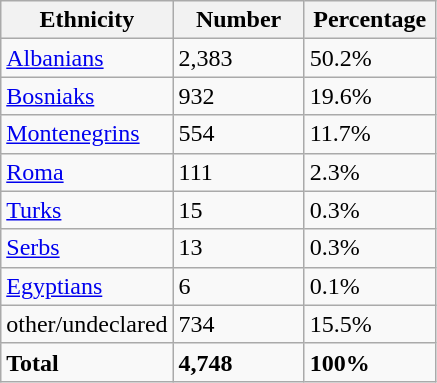<table class="wikitable">
<tr>
<th width="100px">Ethnicity</th>
<th width="80px">Number</th>
<th width="80px">Percentage</th>
</tr>
<tr>
<td><a href='#'>Albanians</a></td>
<td>2,383</td>
<td>50.2%</td>
</tr>
<tr>
<td><a href='#'>Bosniaks</a></td>
<td>932</td>
<td>19.6%</td>
</tr>
<tr>
<td><a href='#'>Montenegrins</a></td>
<td>554</td>
<td>11.7%</td>
</tr>
<tr>
<td><a href='#'>Roma</a></td>
<td>111</td>
<td>2.3%</td>
</tr>
<tr>
<td><a href='#'>Turks</a></td>
<td>15</td>
<td>0.3%</td>
</tr>
<tr>
<td><a href='#'>Serbs</a></td>
<td>13</td>
<td>0.3%</td>
</tr>
<tr>
<td><a href='#'>Egyptians</a></td>
<td>6</td>
<td>0.1%</td>
</tr>
<tr>
<td>other/undeclared</td>
<td>734</td>
<td>15.5%</td>
</tr>
<tr>
<td><strong>Total</strong></td>
<td><strong>4,748</strong></td>
<td><strong>100%</strong></td>
</tr>
</table>
